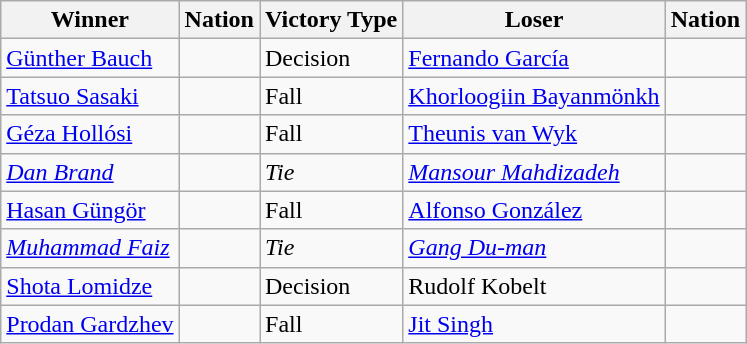<table class="wikitable sortable" style="text-align:left;">
<tr>
<th>Winner</th>
<th>Nation</th>
<th>Victory Type</th>
<th>Loser</th>
<th>Nation</th>
</tr>
<tr>
<td><a href='#'>Günther Bauch</a></td>
<td></td>
<td>Decision</td>
<td><a href='#'>Fernando García</a></td>
<td></td>
</tr>
<tr>
<td><a href='#'>Tatsuo Sasaki</a></td>
<td></td>
<td>Fall</td>
<td><a href='#'>Khorloogiin Bayanmönkh</a></td>
<td></td>
</tr>
<tr>
<td><a href='#'>Géza Hollósi</a></td>
<td></td>
<td>Fall</td>
<td><a href='#'>Theunis van Wyk</a></td>
<td></td>
</tr>
<tr style="font-style: italic">
<td><a href='#'>Dan Brand</a></td>
<td></td>
<td>Tie</td>
<td><a href='#'>Mansour Mahdizadeh</a></td>
<td></td>
</tr>
<tr>
<td><a href='#'>Hasan Güngör</a></td>
<td></td>
<td>Fall</td>
<td><a href='#'>Alfonso González</a></td>
<td></td>
</tr>
<tr style="font-style: italic">
<td><a href='#'>Muhammad Faiz</a></td>
<td></td>
<td>Tie</td>
<td><a href='#'>Gang Du-man</a></td>
<td></td>
</tr>
<tr>
<td><a href='#'>Shota Lomidze</a></td>
<td></td>
<td>Decision</td>
<td>Rudolf Kobelt</td>
<td></td>
</tr>
<tr>
<td><a href='#'>Prodan Gardzhev</a></td>
<td></td>
<td>Fall</td>
<td><a href='#'>Jit Singh</a></td>
<td></td>
</tr>
</table>
